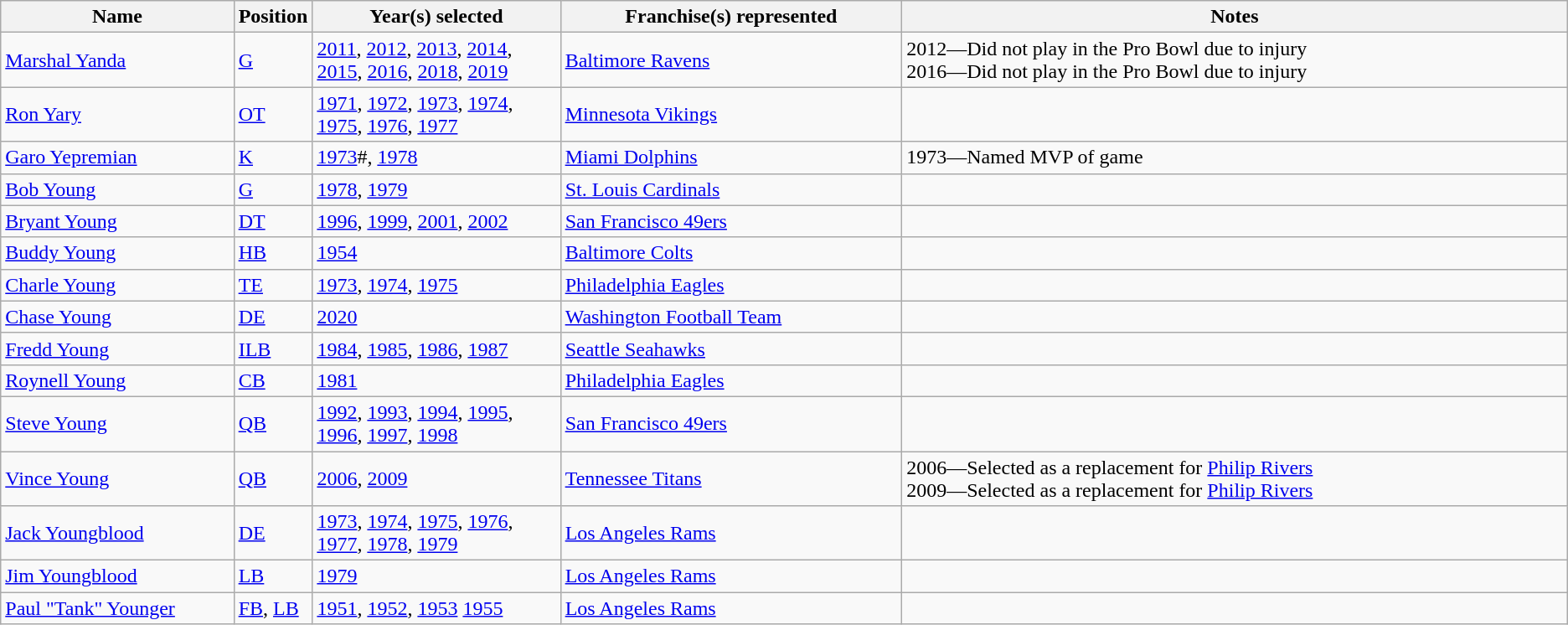<table class="wikitable">
<tr>
<th bgcolor="#DDDDFF" width="15%">Name</th>
<th bgcolor="#DDDDFF" width="4%">Position</th>
<th bgcolor="#DDDDFF" width="16%">Year(s) selected</th>
<th bgcolor="#DDDDFF" width="22%">Franchise(s) represented</th>
<th bgcolor="#DDDDFF" width="43%">Notes</th>
</tr>
<tr>
<td><a href='#'>Marshal Yanda</a></td>
<td><a href='#'>G</a></td>
<td><a href='#'>2011</a>, <a href='#'>2012</a>, <a href='#'>2013</a>, <a href='#'>2014</a>, <a href='#'>2015</a>, <a href='#'>2016</a>, <a href='#'>2018</a>, <a href='#'>2019</a></td>
<td><a href='#'>Baltimore Ravens</a></td>
<td>2012—Did not play in the Pro Bowl due to injury <br>2016—Did not play in the Pro Bowl due to injury</td>
</tr>
<tr>
<td><a href='#'>Ron Yary</a></td>
<td><a href='#'>OT</a></td>
<td><a href='#'>1971</a>, <a href='#'>1972</a>, <a href='#'>1973</a>, <a href='#'>1974</a>, <a href='#'>1975</a>, <a href='#'>1976</a>, <a href='#'>1977</a></td>
<td><a href='#'>Minnesota Vikings</a></td>
<td></td>
</tr>
<tr>
<td><a href='#'>Garo Yepremian</a></td>
<td><a href='#'>K</a></td>
<td><a href='#'>1973</a>#, <a href='#'>1978</a></td>
<td><a href='#'>Miami Dolphins</a></td>
<td>1973—Named MVP of game</td>
</tr>
<tr>
<td><a href='#'>Bob Young</a></td>
<td><a href='#'>G</a></td>
<td><a href='#'>1978</a>, <a href='#'>1979</a></td>
<td><a href='#'>St. Louis Cardinals</a></td>
<td></td>
</tr>
<tr>
<td><a href='#'>Bryant Young</a></td>
<td><a href='#'>DT</a></td>
<td><a href='#'>1996</a>, <a href='#'>1999</a>, <a href='#'>2001</a>, <a href='#'>2002</a></td>
<td><a href='#'>San Francisco 49ers</a></td>
<td></td>
</tr>
<tr>
<td><a href='#'>Buddy Young</a></td>
<td><a href='#'>HB</a></td>
<td><a href='#'>1954</a></td>
<td><a href='#'>Baltimore Colts</a></td>
<td></td>
</tr>
<tr>
<td><a href='#'>Charle Young</a></td>
<td><a href='#'>TE</a></td>
<td><a href='#'>1973</a>, <a href='#'>1974</a>, <a href='#'>1975</a></td>
<td><a href='#'>Philadelphia Eagles</a></td>
<td></td>
</tr>
<tr>
<td><a href='#'>Chase Young</a></td>
<td><a href='#'>DE</a></td>
<td><a href='#'>2020</a></td>
<td><a href='#'>Washington Football Team</a></td>
<td></td>
</tr>
<tr>
<td><a href='#'>Fredd Young</a></td>
<td><a href='#'>ILB</a></td>
<td><a href='#'>1984</a>, <a href='#'>1985</a>, <a href='#'>1986</a>, <a href='#'>1987</a></td>
<td><a href='#'>Seattle Seahawks</a></td>
<td></td>
</tr>
<tr>
<td><a href='#'>Roynell Young</a></td>
<td><a href='#'>CB</a></td>
<td><a href='#'>1981</a></td>
<td><a href='#'>Philadelphia Eagles</a></td>
<td></td>
</tr>
<tr>
<td><a href='#'>Steve Young</a></td>
<td><a href='#'>QB</a></td>
<td><a href='#'>1992</a>, <a href='#'>1993</a>, <a href='#'>1994</a>, <a href='#'>1995</a>, <a href='#'>1996</a>, <a href='#'>1997</a>, <a href='#'>1998</a></td>
<td><a href='#'>San Francisco 49ers</a></td>
<td></td>
</tr>
<tr>
<td><a href='#'>Vince Young</a></td>
<td><a href='#'>QB</a></td>
<td><a href='#'>2006</a>, <a href='#'>2009</a></td>
<td><a href='#'>Tennessee Titans</a></td>
<td>2006—Selected as a replacement for <a href='#'>Philip Rivers</a> <br>2009—Selected as a replacement for <a href='#'>Philip Rivers</a></td>
</tr>
<tr>
<td><a href='#'>Jack Youngblood</a></td>
<td><a href='#'>DE</a></td>
<td><a href='#'>1973</a>, <a href='#'>1974</a>, <a href='#'>1975</a>, <a href='#'>1976</a>, <a href='#'>1977</a>, <a href='#'>1978</a>, <a href='#'>1979</a></td>
<td><a href='#'>Los Angeles Rams</a></td>
<td></td>
</tr>
<tr>
<td><a href='#'>Jim Youngblood</a></td>
<td><a href='#'>LB</a></td>
<td><a href='#'>1979</a></td>
<td><a href='#'>Los Angeles Rams</a></td>
<td></td>
</tr>
<tr>
<td><a href='#'>Paul "Tank" Younger</a></td>
<td><a href='#'>FB</a>, <a href='#'>LB</a></td>
<td><a href='#'>1951</a>, <a href='#'>1952</a>, <a href='#'>1953</a> <a href='#'>1955</a></td>
<td><a href='#'>Los Angeles Rams</a></td>
<td></td>
</tr>
</table>
